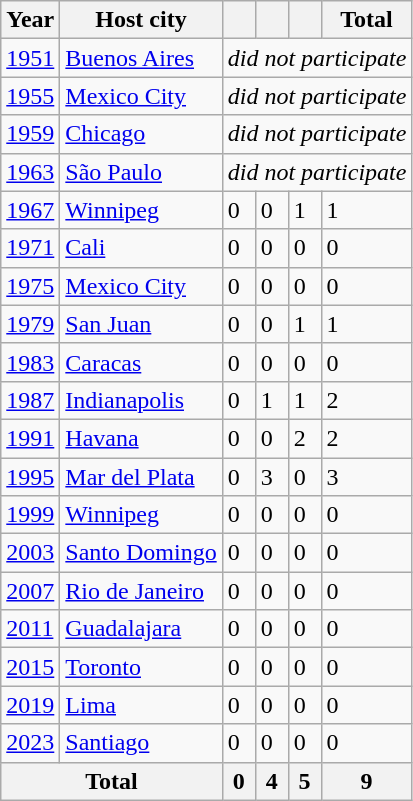<table class="wikitable sortable">
<tr>
<th>Year</th>
<th>Host city</th>
<th></th>
<th></th>
<th></th>
<th>Total</th>
</tr>
<tr>
<td><a href='#'>1951</a></td>
<td><a href='#'>Buenos Aires</a></td>
<td colspan=4><em>did not participate</em></td>
</tr>
<tr>
<td><a href='#'>1955</a></td>
<td><a href='#'>Mexico City</a></td>
<td colspan=4><em>did not participate</em></td>
</tr>
<tr>
<td><a href='#'>1959</a></td>
<td><a href='#'>Chicago</a></td>
<td colspan=4><em>did not participate</em></td>
</tr>
<tr>
<td><a href='#'>1963</a></td>
<td><a href='#'>São Paulo</a></td>
<td colspan=4><em>did not participate</em></td>
</tr>
<tr>
<td><a href='#'>1967</a></td>
<td><a href='#'>Winnipeg</a></td>
<td>0</td>
<td>0</td>
<td>1</td>
<td>1</td>
</tr>
<tr>
<td><a href='#'>1971</a></td>
<td><a href='#'>Cali</a></td>
<td>0</td>
<td>0</td>
<td>0</td>
<td>0</td>
</tr>
<tr>
<td><a href='#'>1975</a></td>
<td><a href='#'>Mexico City</a></td>
<td>0</td>
<td>0</td>
<td>0</td>
<td>0</td>
</tr>
<tr>
<td><a href='#'>1979</a></td>
<td><a href='#'>San Juan</a></td>
<td>0</td>
<td>0</td>
<td>1</td>
<td>1</td>
</tr>
<tr>
<td><a href='#'>1983</a></td>
<td><a href='#'>Caracas</a></td>
<td>0</td>
<td>0</td>
<td>0</td>
<td>0</td>
</tr>
<tr>
<td><a href='#'>1987</a></td>
<td><a href='#'>Indianapolis</a></td>
<td>0</td>
<td>1</td>
<td>1</td>
<td>2</td>
</tr>
<tr>
<td><a href='#'>1991</a></td>
<td><a href='#'>Havana</a></td>
<td>0</td>
<td>0</td>
<td>2</td>
<td>2</td>
</tr>
<tr>
<td><a href='#'>1995</a></td>
<td><a href='#'>Mar del Plata</a></td>
<td>0</td>
<td>3</td>
<td>0</td>
<td>3</td>
</tr>
<tr>
<td><a href='#'>1999</a></td>
<td><a href='#'>Winnipeg</a></td>
<td>0</td>
<td>0</td>
<td>0</td>
<td>0</td>
</tr>
<tr>
<td><a href='#'>2003</a></td>
<td><a href='#'>Santo Domingo</a></td>
<td>0</td>
<td>0</td>
<td>0</td>
<td>0</td>
</tr>
<tr>
<td><a href='#'>2007</a></td>
<td><a href='#'>Rio de Janeiro</a></td>
<td>0</td>
<td>0</td>
<td>0</td>
<td>0</td>
</tr>
<tr>
<td><a href='#'>2011</a></td>
<td><a href='#'>Guadalajara</a></td>
<td>0</td>
<td>0</td>
<td>0</td>
<td>0</td>
</tr>
<tr>
<td><a href='#'>2015</a></td>
<td><a href='#'>Toronto</a></td>
<td>0</td>
<td>0</td>
<td>0</td>
<td>0</td>
</tr>
<tr>
<td><a href='#'>2019</a></td>
<td><a href='#'>Lima</a></td>
<td>0</td>
<td>0</td>
<td>0</td>
<td>0</td>
</tr>
<tr>
<td><a href='#'>2023</a></td>
<td><a href='#'>Santiago</a></td>
<td>0</td>
<td>0</td>
<td>0</td>
<td>0</td>
</tr>
<tr>
<th colspan="2">Total</th>
<th>0</th>
<th>4</th>
<th>5</th>
<th>9</th>
</tr>
</table>
